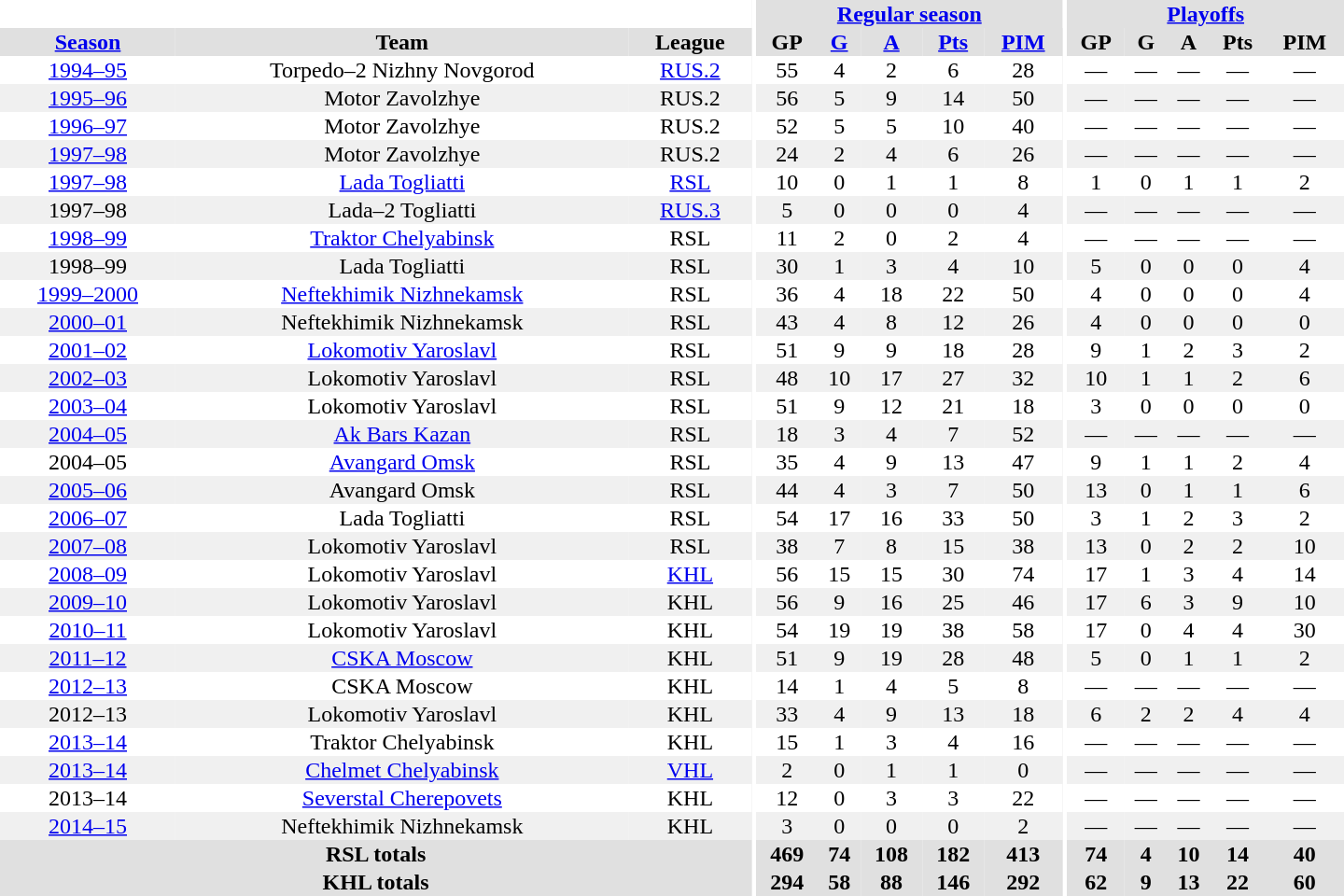<table border="0" cellpadding="1" cellspacing="0" style="text-align:center; width:60em">
<tr bgcolor="#e0e0e0">
<th colspan="3" bgcolor="#ffffff"></th>
<th rowspan="99" bgcolor="#ffffff"></th>
<th colspan="5"><a href='#'>Regular season</a></th>
<th rowspan="99" bgcolor="#ffffff"></th>
<th colspan="5"><a href='#'>Playoffs</a></th>
</tr>
<tr bgcolor="#e0e0e0">
<th><a href='#'>Season</a></th>
<th>Team</th>
<th>League</th>
<th>GP</th>
<th><a href='#'>G</a></th>
<th><a href='#'>A</a></th>
<th><a href='#'>Pts</a></th>
<th><a href='#'>PIM</a></th>
<th>GP</th>
<th>G</th>
<th>A</th>
<th>Pts</th>
<th>PIM</th>
</tr>
<tr>
<td><a href='#'>1994–95</a></td>
<td>Torpedo–2 Nizhny Novgorod</td>
<td><a href='#'>RUS.2</a></td>
<td>55</td>
<td>4</td>
<td>2</td>
<td>6</td>
<td>28</td>
<td>—</td>
<td>—</td>
<td>—</td>
<td>—</td>
<td>—</td>
</tr>
<tr bgcolor="#f0f0f0">
<td><a href='#'>1995–96</a></td>
<td>Motor Zavolzhye</td>
<td>RUS.2</td>
<td>56</td>
<td>5</td>
<td>9</td>
<td>14</td>
<td>50</td>
<td>—</td>
<td>—</td>
<td>—</td>
<td>—</td>
<td>—</td>
</tr>
<tr>
<td><a href='#'>1996–97</a></td>
<td>Motor Zavolzhye</td>
<td>RUS.2</td>
<td>52</td>
<td>5</td>
<td>5</td>
<td>10</td>
<td>40</td>
<td>—</td>
<td>—</td>
<td>—</td>
<td>—</td>
<td>—</td>
</tr>
<tr bgcolor="#f0f0f0">
<td><a href='#'>1997–98</a></td>
<td>Motor Zavolzhye</td>
<td>RUS.2</td>
<td>24</td>
<td>2</td>
<td>4</td>
<td>6</td>
<td>26</td>
<td>—</td>
<td>—</td>
<td>—</td>
<td>—</td>
<td>—</td>
</tr>
<tr>
<td><a href='#'>1997–98</a></td>
<td><a href='#'>Lada Togliatti</a></td>
<td><a href='#'>RSL</a></td>
<td>10</td>
<td>0</td>
<td>1</td>
<td>1</td>
<td>8</td>
<td>1</td>
<td>0</td>
<td>1</td>
<td>1</td>
<td>2</td>
</tr>
<tr bgcolor="#f0f0f0">
<td>1997–98</td>
<td>Lada–2 Togliatti</td>
<td><a href='#'>RUS.3</a></td>
<td>5</td>
<td>0</td>
<td>0</td>
<td>0</td>
<td>4</td>
<td>—</td>
<td>—</td>
<td>—</td>
<td>—</td>
<td>—</td>
</tr>
<tr>
<td><a href='#'>1998–99</a></td>
<td><a href='#'>Traktor Chelyabinsk</a></td>
<td>RSL</td>
<td>11</td>
<td>2</td>
<td>0</td>
<td>2</td>
<td>4</td>
<td>—</td>
<td>—</td>
<td>—</td>
<td>—</td>
<td>—</td>
</tr>
<tr bgcolor="#f0f0f0">
<td>1998–99</td>
<td>Lada Togliatti</td>
<td>RSL</td>
<td>30</td>
<td>1</td>
<td>3</td>
<td>4</td>
<td>10</td>
<td>5</td>
<td>0</td>
<td>0</td>
<td>0</td>
<td>4</td>
</tr>
<tr>
<td><a href='#'>1999–2000</a></td>
<td><a href='#'>Neftekhimik Nizhnekamsk</a></td>
<td>RSL</td>
<td>36</td>
<td>4</td>
<td>18</td>
<td>22</td>
<td>50</td>
<td>4</td>
<td>0</td>
<td>0</td>
<td>0</td>
<td>4</td>
</tr>
<tr bgcolor="#f0f0f0">
<td><a href='#'>2000–01</a></td>
<td>Neftekhimik Nizhnekamsk</td>
<td>RSL</td>
<td>43</td>
<td>4</td>
<td>8</td>
<td>12</td>
<td>26</td>
<td>4</td>
<td>0</td>
<td>0</td>
<td>0</td>
<td>0</td>
</tr>
<tr>
<td><a href='#'>2001–02</a></td>
<td><a href='#'>Lokomotiv Yaroslavl</a></td>
<td>RSL</td>
<td>51</td>
<td>9</td>
<td>9</td>
<td>18</td>
<td>28</td>
<td>9</td>
<td>1</td>
<td>2</td>
<td>3</td>
<td>2</td>
</tr>
<tr bgcolor="#f0f0f0">
<td><a href='#'>2002–03</a></td>
<td>Lokomotiv Yaroslavl</td>
<td>RSL</td>
<td>48</td>
<td>10</td>
<td>17</td>
<td>27</td>
<td>32</td>
<td>10</td>
<td>1</td>
<td>1</td>
<td>2</td>
<td>6</td>
</tr>
<tr>
<td><a href='#'>2003–04</a></td>
<td>Lokomotiv Yaroslavl</td>
<td>RSL</td>
<td>51</td>
<td>9</td>
<td>12</td>
<td>21</td>
<td>18</td>
<td>3</td>
<td>0</td>
<td>0</td>
<td>0</td>
<td>0</td>
</tr>
<tr bgcolor="#f0f0f0">
<td><a href='#'>2004–05</a></td>
<td><a href='#'>Ak Bars Kazan</a></td>
<td>RSL</td>
<td>18</td>
<td>3</td>
<td>4</td>
<td>7</td>
<td>52</td>
<td>—</td>
<td>—</td>
<td>—</td>
<td>—</td>
<td>—</td>
</tr>
<tr>
<td>2004–05</td>
<td><a href='#'>Avangard Omsk</a></td>
<td>RSL</td>
<td>35</td>
<td>4</td>
<td>9</td>
<td>13</td>
<td>47</td>
<td>9</td>
<td>1</td>
<td>1</td>
<td>2</td>
<td>4</td>
</tr>
<tr bgcolor="#f0f0f0">
<td><a href='#'>2005–06</a></td>
<td>Avangard Omsk</td>
<td>RSL</td>
<td>44</td>
<td>4</td>
<td>3</td>
<td>7</td>
<td>50</td>
<td>13</td>
<td>0</td>
<td>1</td>
<td>1</td>
<td>6</td>
</tr>
<tr>
<td><a href='#'>2006–07</a></td>
<td>Lada Togliatti</td>
<td>RSL</td>
<td>54</td>
<td>17</td>
<td>16</td>
<td>33</td>
<td>50</td>
<td>3</td>
<td>1</td>
<td>2</td>
<td>3</td>
<td>2</td>
</tr>
<tr bgcolor="#f0f0f0">
<td><a href='#'>2007–08</a></td>
<td>Lokomotiv Yaroslavl</td>
<td>RSL</td>
<td>38</td>
<td>7</td>
<td>8</td>
<td>15</td>
<td>38</td>
<td>13</td>
<td>0</td>
<td>2</td>
<td>2</td>
<td>10</td>
</tr>
<tr>
<td><a href='#'>2008–09</a></td>
<td>Lokomotiv Yaroslavl</td>
<td><a href='#'>KHL</a></td>
<td>56</td>
<td>15</td>
<td>15</td>
<td>30</td>
<td>74</td>
<td>17</td>
<td>1</td>
<td>3</td>
<td>4</td>
<td>14</td>
</tr>
<tr bgcolor="#f0f0f0">
<td><a href='#'>2009–10</a></td>
<td>Lokomotiv Yaroslavl</td>
<td>KHL</td>
<td>56</td>
<td>9</td>
<td>16</td>
<td>25</td>
<td>46</td>
<td>17</td>
<td>6</td>
<td>3</td>
<td>9</td>
<td>10</td>
</tr>
<tr>
<td><a href='#'>2010–11</a></td>
<td>Lokomotiv Yaroslavl</td>
<td>KHL</td>
<td>54</td>
<td>19</td>
<td>19</td>
<td>38</td>
<td>58</td>
<td>17</td>
<td>0</td>
<td>4</td>
<td>4</td>
<td>30</td>
</tr>
<tr bgcolor="#f0f0f0">
<td><a href='#'>2011–12</a></td>
<td><a href='#'>CSKA Moscow</a></td>
<td>KHL</td>
<td>51</td>
<td>9</td>
<td>19</td>
<td>28</td>
<td>48</td>
<td>5</td>
<td>0</td>
<td>1</td>
<td>1</td>
<td>2</td>
</tr>
<tr>
<td><a href='#'>2012–13</a></td>
<td>CSKA Moscow</td>
<td>KHL</td>
<td>14</td>
<td>1</td>
<td>4</td>
<td>5</td>
<td>8</td>
<td>—</td>
<td>—</td>
<td>—</td>
<td>—</td>
<td>—</td>
</tr>
<tr bgcolor="#f0f0f0">
<td>2012–13</td>
<td>Lokomotiv Yaroslavl</td>
<td>KHL</td>
<td>33</td>
<td>4</td>
<td>9</td>
<td>13</td>
<td>18</td>
<td>6</td>
<td>2</td>
<td>2</td>
<td>4</td>
<td>4</td>
</tr>
<tr>
<td><a href='#'>2013–14</a></td>
<td>Traktor Chelyabinsk</td>
<td>KHL</td>
<td>15</td>
<td>1</td>
<td>3</td>
<td>4</td>
<td>16</td>
<td>—</td>
<td>—</td>
<td>—</td>
<td>—</td>
<td>—</td>
</tr>
<tr bgcolor="#f0f0f0">
<td><a href='#'>2013–14</a></td>
<td><a href='#'>Chelmet Chelyabinsk</a></td>
<td><a href='#'>VHL</a></td>
<td>2</td>
<td>0</td>
<td>1</td>
<td>1</td>
<td>0</td>
<td>—</td>
<td>—</td>
<td>—</td>
<td>—</td>
<td>—</td>
</tr>
<tr>
<td>2013–14</td>
<td><a href='#'>Severstal Cherepovets</a></td>
<td>KHL</td>
<td>12</td>
<td>0</td>
<td>3</td>
<td>3</td>
<td>22</td>
<td>—</td>
<td>—</td>
<td>—</td>
<td>—</td>
<td>—</td>
</tr>
<tr bgcolor="#f0f0f0">
<td><a href='#'>2014–15</a></td>
<td>Neftekhimik Nizhnekamsk</td>
<td>KHL</td>
<td>3</td>
<td>0</td>
<td>0</td>
<td>0</td>
<td>2</td>
<td>—</td>
<td>—</td>
<td>—</td>
<td>—</td>
<td>—</td>
</tr>
<tr bgcolor="#e0e0e0">
<th colspan="3">RSL totals</th>
<th>469</th>
<th>74</th>
<th>108</th>
<th>182</th>
<th>413</th>
<th>74</th>
<th>4</th>
<th>10</th>
<th>14</th>
<th>40</th>
</tr>
<tr bgcolor="#e0e0e0">
<th colspan="3">KHL totals</th>
<th>294</th>
<th>58</th>
<th>88</th>
<th>146</th>
<th>292</th>
<th>62</th>
<th>9</th>
<th>13</th>
<th>22</th>
<th>60</th>
</tr>
</table>
